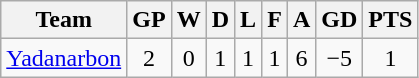<table class="wikitable" style="text-align:center;">
<tr>
<th>Team</th>
<th>GP</th>
<th>W</th>
<th>D</th>
<th>L</th>
<th>F</th>
<th>A</th>
<th>GD</th>
<th>PTS</th>
</tr>
<tr style="">
<td><a href='#'>Yadanarbon</a></td>
<td>2</td>
<td>0</td>
<td>1</td>
<td>1</td>
<td>1</td>
<td>6</td>
<td>−5</td>
<td>1</td>
</tr>
</table>
